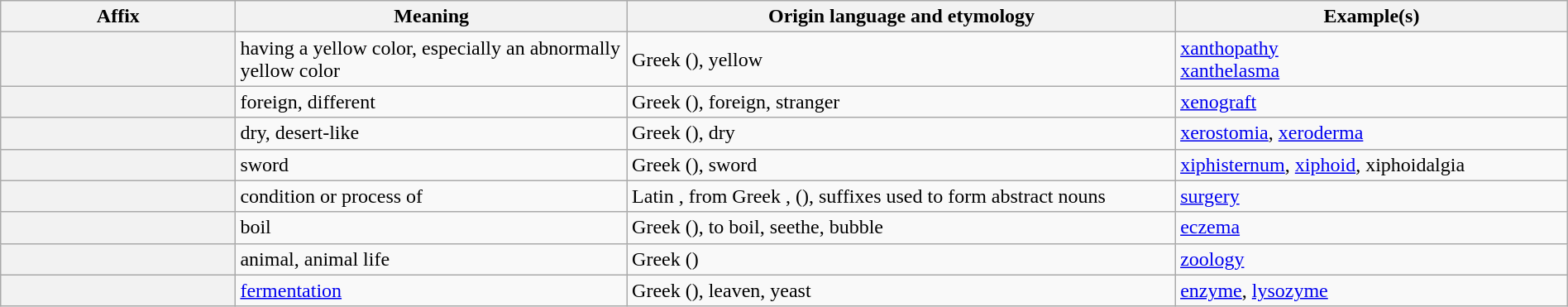<table class="wikitable plainrowheaders" style="width:100%;">
<tr>
<th scope="col" style="width: 15%">Affix</th>
<th scope="col" style="width: 25%">Meaning</th>
<th scope="col" style="width: 35%">Origin language and etymology</th>
<th scope="col" style="width: 25%">Example(s)</th>
</tr>
<tr>
<th scope="row"><strong></strong></th>
<td>having a yellow color, especially an abnormally yellow color</td>
<td>Greek  (), yellow</td>
<td><a href='#'>xanthopathy</a><br><a href='#'>xanthelasma</a></td>
</tr>
<tr>
<th scope="row"><strong></strong></th>
<td>foreign, different</td>
<td>Greek  (), foreign, stranger</td>
<td><a href='#'>xenograft</a></td>
</tr>
<tr>
<th scope="row"><strong></strong></th>
<td>dry, desert-like</td>
<td>Greek  (), dry</td>
<td><a href='#'>xerostomia</a>, <a href='#'>xeroderma</a></td>
</tr>
<tr>
<th scope="row"><strong></strong></th>
<td>sword</td>
<td>Greek  (), sword</td>
<td><a href='#'>xiphisternum</a>, <a href='#'>xiphoid</a>, xiphoidalgia</td>
</tr>
<tr>
<th scope="row"><strong></strong></th>
<td>condition or process of</td>
<td>Latin , from Greek ,  (), suffixes used to form abstract nouns</td>
<td><a href='#'>surgery</a></td>
</tr>
<tr>
<th scope="row"><strong></strong></th>
<td>boil</td>
<td>Greek  (), to boil, seethe, bubble</td>
<td><a href='#'>eczema</a></td>
</tr>
<tr>
<th scope="row"><strong></strong></th>
<td>animal, animal life</td>
<td>Greek  ()</td>
<td><a href='#'>zoology</a></td>
</tr>
<tr>
<th scope="row"><strong></strong></th>
<td><a href='#'>fermentation</a></td>
<td>Greek  (), leaven, yeast</td>
<td><a href='#'>enzyme</a>, <a href='#'>lysozyme</a></td>
</tr>
</table>
